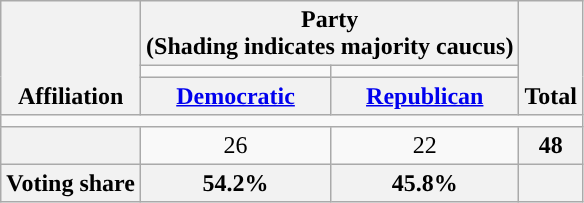<table class=wikitable style="text-align:center">
<tr style="vertical-align:bottom;">
<th rowspan=3>Affiliation</th>
<th colspan=2>Party <div>(Shading indicates majority caucus)</div></th>
<th rowspan=3>Total</th>
</tr>
<tr style="height:5px">
<td style="background-color:"></td>
<td style="background-color:"></td>
</tr>
<tr>
<th><a href='#'>Democratic</a></th>
<th><a href='#'>Republican</a></th>
</tr>
<tr>
<td colspan=5></td>
</tr>
<tr>
<th nowrap style="font-size:80%"></th>
<td>26</td>
<td>22</td>
<th>48</th>
</tr>
<tr>
<th>Voting share</th>
<th>54.2%</th>
<th>45.8%</th>
<th colspan=2></th>
</tr>
</table>
